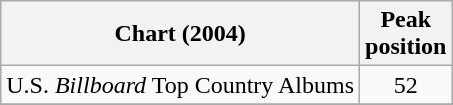<table class="wikitable">
<tr>
<th>Chart (2004)</th>
<th>Peak<br>position</th>
</tr>
<tr>
<td>U.S. <em>Billboard</em> Top Country Albums</td>
<td align="center">52</td>
</tr>
<tr>
</tr>
</table>
